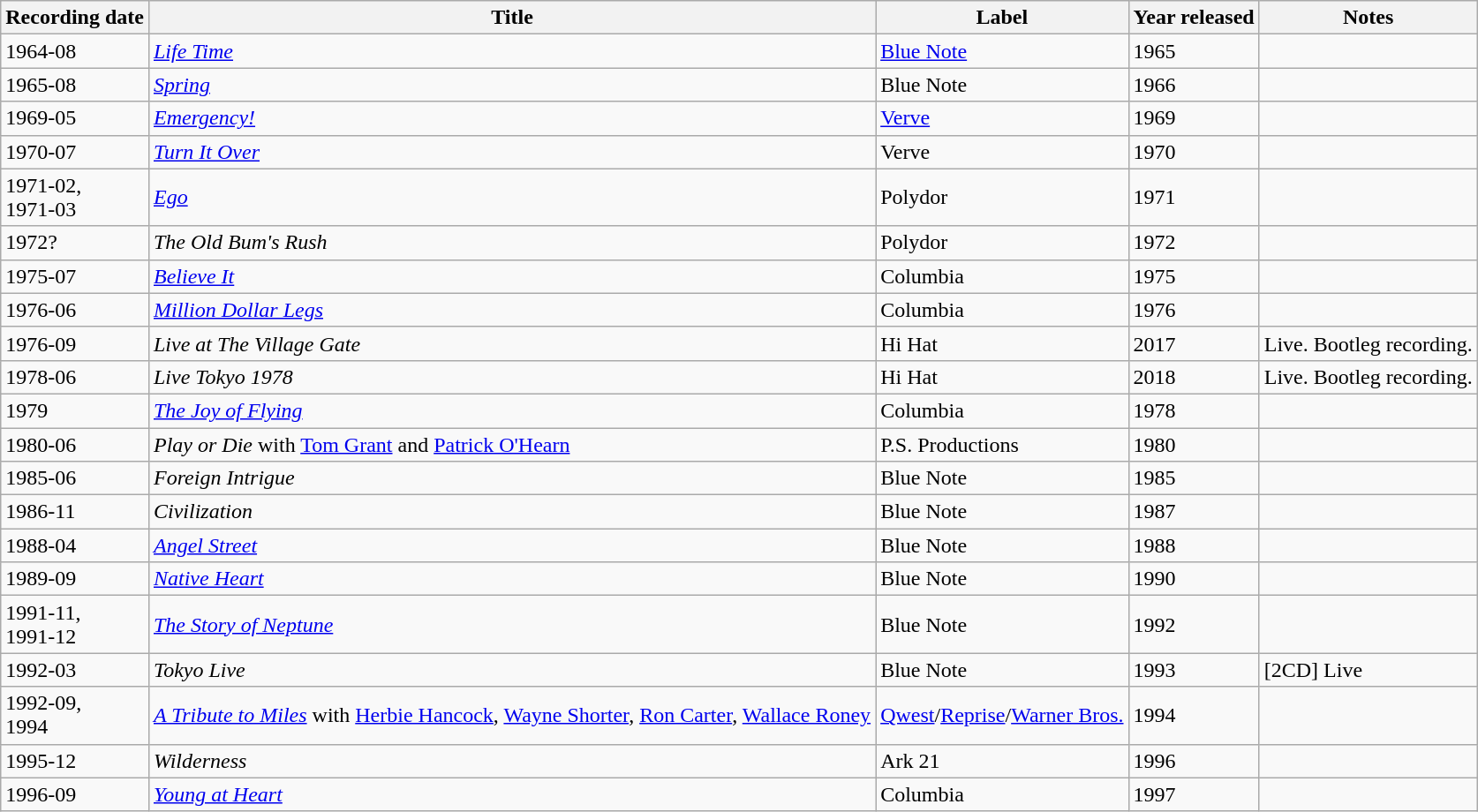<table class="wikitable sortable">
<tr>
<th scope="col">Recording date</th>
<th>Title</th>
<th>Label</th>
<th scope="col">Year released</th>
<th>Notes</th>
</tr>
<tr>
<td>1964-08</td>
<td><em><a href='#'>Life Time</a></em></td>
<td><a href='#'>Blue Note</a></td>
<td>1965</td>
<td></td>
</tr>
<tr>
<td>1965-08</td>
<td><em><a href='#'>Spring</a></em></td>
<td>Blue Note</td>
<td>1966</td>
<td></td>
</tr>
<tr>
<td>1969-05</td>
<td><em><a href='#'>Emergency!</a></em></td>
<td><a href='#'>Verve</a></td>
<td>1969</td>
<td></td>
</tr>
<tr>
<td>1970-07</td>
<td><em><a href='#'>Turn It Over</a></em></td>
<td>Verve</td>
<td>1970</td>
<td></td>
</tr>
<tr>
<td>1971-02, <br>1971-03</td>
<td><em><a href='#'>Ego</a></em></td>
<td>Polydor</td>
<td>1971</td>
<td></td>
</tr>
<tr>
<td>1972?</td>
<td><em>The Old Bum's Rush</em></td>
<td>Polydor</td>
<td>1972</td>
<td></td>
</tr>
<tr>
<td>1975-07</td>
<td><em><a href='#'>Believe It</a></em></td>
<td>Columbia</td>
<td>1975</td>
<td></td>
</tr>
<tr>
<td>1976-06</td>
<td><em><a href='#'>Million Dollar Legs</a></em></td>
<td>Columbia</td>
<td>1976</td>
<td></td>
</tr>
<tr>
<td>1976-09</td>
<td><em>Live at The Village Gate</em></td>
<td>Hi Hat</td>
<td>2017</td>
<td>Live. Bootleg recording.</td>
</tr>
<tr>
<td>1978-06</td>
<td><em>Live Tokyo 1978</em></td>
<td>Hi Hat</td>
<td>2018</td>
<td>Live. Bootleg recording.</td>
</tr>
<tr>
<td>1979</td>
<td><em><a href='#'>The Joy of Flying</a></em></td>
<td>Columbia</td>
<td>1978</td>
<td></td>
</tr>
<tr>
<td>1980-06</td>
<td><em>Play or Die</em> with <a href='#'>Tom Grant</a> and <a href='#'>Patrick O'Hearn</a></td>
<td>P.S. Productions</td>
<td>1980 </td>
<td></td>
</tr>
<tr>
<td>1985-06</td>
<td><em>Foreign Intrigue</em></td>
<td>Blue Note</td>
<td>1985</td>
<td></td>
</tr>
<tr>
<td>1986-11</td>
<td><em>Civilization</em></td>
<td>Blue Note</td>
<td>1987</td>
<td></td>
</tr>
<tr>
<td>1988-04</td>
<td><em><a href='#'>Angel Street</a></em></td>
<td>Blue Note</td>
<td>1988</td>
<td></td>
</tr>
<tr>
<td>1989-09</td>
<td><em><a href='#'>Native Heart</a></em></td>
<td>Blue Note</td>
<td>1990</td>
<td></td>
</tr>
<tr>
<td>1991-11, <br>1991-12</td>
<td><em><a href='#'>The Story of Neptune</a></em></td>
<td>Blue Note</td>
<td>1992</td>
<td></td>
</tr>
<tr>
<td>1992-03</td>
<td><em>Tokyo Live</em></td>
<td>Blue Note</td>
<td>1993</td>
<td>[2CD] Live</td>
</tr>
<tr>
<td>1992-09, <br>1994</td>
<td><em><a href='#'>A Tribute to Miles</a></em> with <a href='#'>Herbie Hancock</a>, <a href='#'>Wayne Shorter</a>, <a href='#'>Ron Carter</a>, <a href='#'>Wallace Roney</a></td>
<td><a href='#'>Qwest</a>/<a href='#'>Reprise</a>/<a href='#'>Warner Bros.</a></td>
<td>1994</td>
<td></td>
</tr>
<tr>
<td>1995-12</td>
<td><em>Wilderness</em></td>
<td>Ark 21</td>
<td>1996</td>
<td></td>
</tr>
<tr>
<td>1996-09</td>
<td><em><a href='#'>Young at Heart</a></em></td>
<td>Columbia</td>
<td>1997</td>
<td></td>
</tr>
</table>
